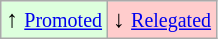<table class="wikitable" align="center">
<tr>
<td style="background:#ddffdd">↑ <small><a href='#'>Promoted</a></small></td>
<td style="background:#ffcccc">↓ <small><a href='#'>Relegated</a></small></td>
</tr>
</table>
